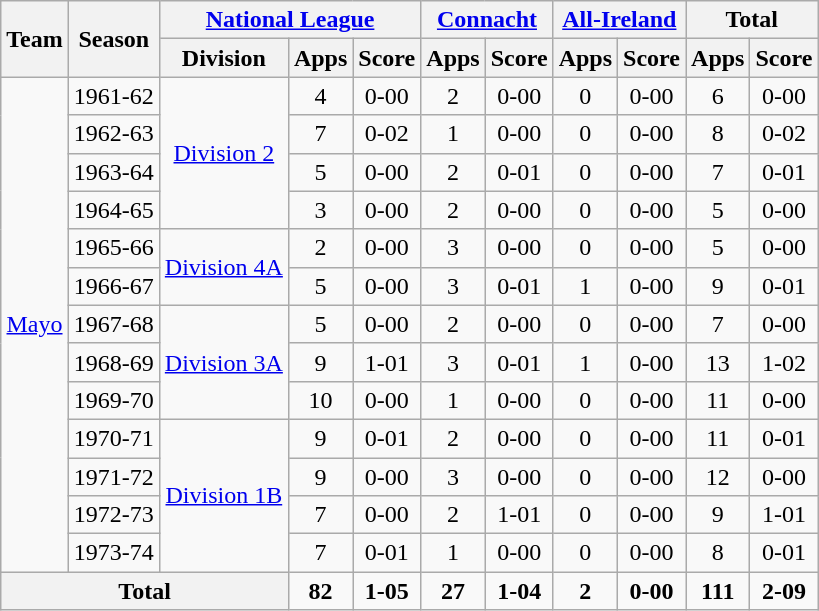<table class="wikitable" style="text-align:center">
<tr>
<th rowspan="2">Team</th>
<th rowspan="2">Season</th>
<th colspan="3"><a href='#'>National League</a></th>
<th colspan="2"><a href='#'>Connacht</a></th>
<th colspan="2"><a href='#'>All-Ireland</a></th>
<th colspan="2">Total</th>
</tr>
<tr>
<th>Division</th>
<th>Apps</th>
<th>Score</th>
<th>Apps</th>
<th>Score</th>
<th>Apps</th>
<th>Score</th>
<th>Apps</th>
<th>Score</th>
</tr>
<tr>
<td rowspan="13"><a href='#'>Mayo</a></td>
<td>1961-62</td>
<td rowspan="4"><a href='#'>Division 2</a></td>
<td>4</td>
<td>0-00</td>
<td>2</td>
<td>0-00</td>
<td>0</td>
<td>0-00</td>
<td>6</td>
<td>0-00</td>
</tr>
<tr>
<td>1962-63</td>
<td>7</td>
<td>0-02</td>
<td>1</td>
<td>0-00</td>
<td>0</td>
<td>0-00</td>
<td>8</td>
<td>0-02</td>
</tr>
<tr>
<td>1963-64</td>
<td>5</td>
<td>0-00</td>
<td>2</td>
<td>0-01</td>
<td>0</td>
<td>0-00</td>
<td>7</td>
<td>0-01</td>
</tr>
<tr>
<td>1964-65</td>
<td>3</td>
<td>0-00</td>
<td>2</td>
<td>0-00</td>
<td>0</td>
<td>0-00</td>
<td>5</td>
<td>0-00</td>
</tr>
<tr>
<td>1965-66</td>
<td rowspan="2"><a href='#'>Division 4A</a></td>
<td>2</td>
<td>0-00</td>
<td>3</td>
<td>0-00</td>
<td>0</td>
<td>0-00</td>
<td>5</td>
<td>0-00</td>
</tr>
<tr>
<td>1966-67</td>
<td>5</td>
<td>0-00</td>
<td>3</td>
<td>0-01</td>
<td>1</td>
<td>0-00</td>
<td>9</td>
<td>0-01</td>
</tr>
<tr>
<td>1967-68</td>
<td rowspan="3"><a href='#'>Division 3A</a></td>
<td>5</td>
<td>0-00</td>
<td>2</td>
<td>0-00</td>
<td>0</td>
<td>0-00</td>
<td>7</td>
<td>0-00</td>
</tr>
<tr>
<td>1968-69</td>
<td>9</td>
<td>1-01</td>
<td>3</td>
<td>0-01</td>
<td>1</td>
<td>0-00</td>
<td>13</td>
<td>1-02</td>
</tr>
<tr>
<td>1969-70</td>
<td>10</td>
<td>0-00</td>
<td>1</td>
<td>0-00</td>
<td>0</td>
<td>0-00</td>
<td>11</td>
<td>0-00</td>
</tr>
<tr>
<td>1970-71</td>
<td rowspan="4"><a href='#'>Division 1B</a></td>
<td>9</td>
<td>0-01</td>
<td>2</td>
<td>0-00</td>
<td>0</td>
<td>0-00</td>
<td>11</td>
<td>0-01</td>
</tr>
<tr>
<td>1971-72</td>
<td>9</td>
<td>0-00</td>
<td>3</td>
<td>0-00</td>
<td>0</td>
<td>0-00</td>
<td>12</td>
<td>0-00</td>
</tr>
<tr>
<td>1972-73</td>
<td>7</td>
<td>0-00</td>
<td>2</td>
<td>1-01</td>
<td>0</td>
<td>0-00</td>
<td>9</td>
<td>1-01</td>
</tr>
<tr>
<td>1973-74</td>
<td>7</td>
<td>0-01</td>
<td>1</td>
<td>0-00</td>
<td>0</td>
<td>0-00</td>
<td>8</td>
<td>0-01</td>
</tr>
<tr>
<th colspan="3">Total</th>
<td><strong>82</strong></td>
<td><strong>1-05</strong></td>
<td><strong>27</strong></td>
<td><strong>1-04</strong></td>
<td><strong>2</strong></td>
<td><strong>0-00</strong></td>
<td><strong>111</strong></td>
<td><strong>2-09</strong></td>
</tr>
</table>
